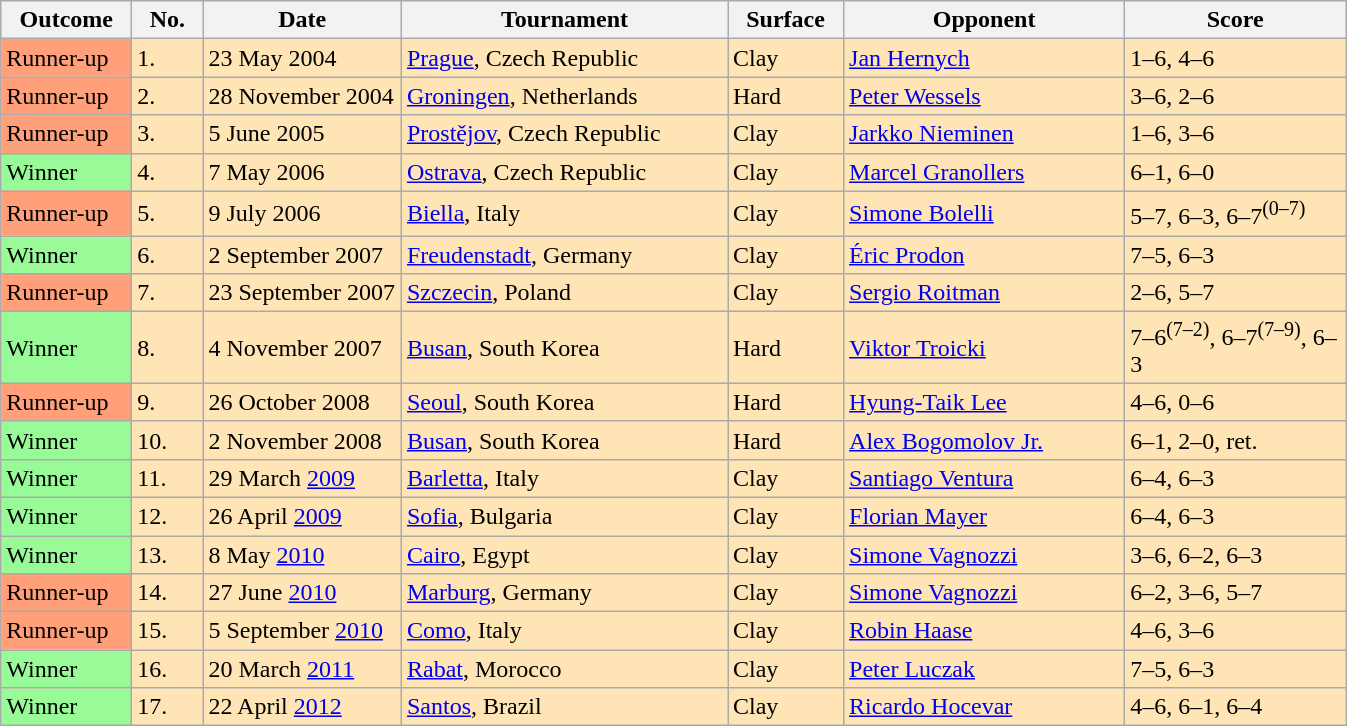<table class=wikitable>
<tr>
<th width=80>Outcome</th>
<th width=40>No.</th>
<th width=125>Date</th>
<th width=210>Tournament</th>
<th width=70>Surface</th>
<th width=180>Opponent</th>
<th width=140>Score</th>
</tr>
<tr bgcolor=moccasin>
<td bgcolor=FFA07A>Runner-up</td>
<td>1.</td>
<td>23 May 2004</td>
<td><a href='#'>Prague</a>, Czech Republic</td>
<td>Clay</td>
<td> <a href='#'>Jan Hernych</a></td>
<td>1–6, 4–6</td>
</tr>
<tr bgcolor=moccasin>
<td bgcolor=FFA07A>Runner-up</td>
<td>2.</td>
<td>28 November 2004</td>
<td><a href='#'>Groningen</a>, Netherlands</td>
<td>Hard</td>
<td> <a href='#'>Peter Wessels</a></td>
<td>3–6, 2–6</td>
</tr>
<tr bgcolor=moccasin>
<td bgcolor=FFA07A>Runner-up</td>
<td>3.</td>
<td>5 June 2005</td>
<td><a href='#'>Prostějov</a>, Czech Republic</td>
<td>Clay</td>
<td> <a href='#'>Jarkko Nieminen</a></td>
<td>1–6, 3–6</td>
</tr>
<tr bgcolor=moccasin>
<td bgcolor=98FB98>Winner</td>
<td>4.</td>
<td>7 May 2006</td>
<td><a href='#'>Ostrava</a>, Czech Republic</td>
<td>Clay</td>
<td> <a href='#'>Marcel Granollers</a></td>
<td>6–1, 6–0</td>
</tr>
<tr bgcolor=moccasin>
<td bgcolor=FFA07A>Runner-up</td>
<td>5.</td>
<td>9 July 2006</td>
<td><a href='#'>Biella</a>, Italy</td>
<td>Clay</td>
<td> <a href='#'>Simone Bolelli</a></td>
<td>5–7, 6–3, 6–7<sup>(0–7)</sup></td>
</tr>
<tr bgcolor=moccasin>
<td bgcolor=98FB98>Winner</td>
<td>6.</td>
<td>2 September 2007</td>
<td><a href='#'>Freudenstadt</a>, Germany</td>
<td>Clay</td>
<td> <a href='#'>Éric Prodon</a></td>
<td>7–5, 6–3</td>
</tr>
<tr bgcolor=moccasin>
<td bgcolor=FFA07A>Runner-up</td>
<td>7.</td>
<td>23 September 2007</td>
<td><a href='#'>Szczecin</a>, Poland</td>
<td>Clay</td>
<td> <a href='#'>Sergio Roitman</a></td>
<td>2–6, 5–7</td>
</tr>
<tr bgcolor=moccasin>
<td bgcolor=98FB98>Winner</td>
<td>8.</td>
<td>4 November 2007</td>
<td><a href='#'>Busan</a>, South Korea</td>
<td>Hard</td>
<td> <a href='#'>Viktor Troicki</a></td>
<td>7–6<sup>(7–2)</sup>, 6–7<sup>(7–9)</sup>, 6–3</td>
</tr>
<tr bgcolor=moccasin>
<td bgcolor=FFA07A>Runner-up</td>
<td>9.</td>
<td>26 October 2008</td>
<td><a href='#'>Seoul</a>, South Korea</td>
<td>Hard</td>
<td> <a href='#'>Hyung-Taik Lee</a></td>
<td>4–6, 0–6</td>
</tr>
<tr bgcolor=moccasin>
<td bgcolor=98FB98>Winner</td>
<td>10.</td>
<td>2 November 2008</td>
<td><a href='#'>Busan</a>, South Korea</td>
<td>Hard</td>
<td> <a href='#'>Alex Bogomolov Jr.</a></td>
<td>6–1, 2–0, ret.</td>
</tr>
<tr bgcolor=moccasin>
<td bgcolor=98FB98>Winner</td>
<td>11.</td>
<td>29 March <a href='#'>2009</a></td>
<td><a href='#'>Barletta</a>, Italy</td>
<td>Clay</td>
<td> <a href='#'>Santiago Ventura</a></td>
<td>6–4, 6–3</td>
</tr>
<tr bgcolor=moccasin>
<td bgcolor=98FB98>Winner</td>
<td>12.</td>
<td>26 April <a href='#'>2009</a></td>
<td><a href='#'>Sofia</a>, Bulgaria</td>
<td>Clay</td>
<td> <a href='#'>Florian Mayer</a></td>
<td>6–4, 6–3</td>
</tr>
<tr bgcolor=moccasin>
<td bgcolor=98FB98>Winner</td>
<td>13.</td>
<td>8 May <a href='#'>2010</a></td>
<td><a href='#'>Cairo</a>, Egypt</td>
<td>Clay</td>
<td> <a href='#'>Simone Vagnozzi</a></td>
<td>3–6, 6–2, 6–3</td>
</tr>
<tr bgcolor=moccasin>
<td bgcolor=FFA07A>Runner-up</td>
<td>14.</td>
<td>27 June <a href='#'>2010</a></td>
<td><a href='#'>Marburg</a>, Germany</td>
<td>Clay</td>
<td> <a href='#'>Simone Vagnozzi</a></td>
<td>6–2, 3–6, 5–7</td>
</tr>
<tr bgcolor=moccasin>
<td bgcolor=FFA07A>Runner-up</td>
<td>15.</td>
<td>5 September <a href='#'>2010</a></td>
<td><a href='#'>Como</a>, Italy</td>
<td>Clay</td>
<td> <a href='#'>Robin Haase</a></td>
<td>4–6, 3–6</td>
</tr>
<tr bgcolor=moccasin>
<td bgcolor=98FB98>Winner</td>
<td>16.</td>
<td>20 March <a href='#'>2011</a></td>
<td><a href='#'>Rabat</a>, Morocco</td>
<td>Clay</td>
<td> <a href='#'>Peter Luczak</a></td>
<td>7–5, 6–3</td>
</tr>
<tr bgcolor=moccasin>
<td bgcolor=98FB98>Winner</td>
<td>17.</td>
<td>22 April <a href='#'>2012</a></td>
<td><a href='#'>Santos</a>, Brazil</td>
<td>Clay</td>
<td> <a href='#'>Ricardo Hocevar</a></td>
<td>4–6, 6–1, 6–4</td>
</tr>
</table>
